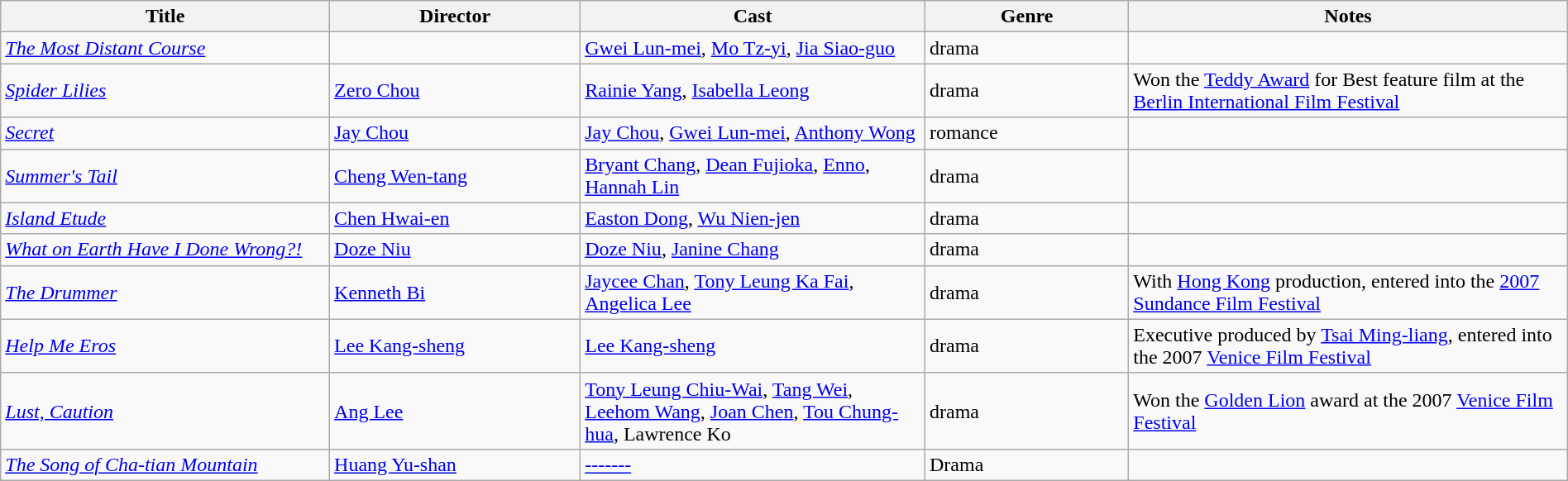<table class="wikitable" width= "100%">
<tr>
<th width=21%>Title</th>
<th width=16%>Director</th>
<th width=22%>Cast</th>
<th width=13%>Genre</th>
<th width=28%>Notes</th>
</tr>
<tr>
<td><em><a href='#'>The Most Distant Course</a></em></td>
<td></td>
<td><a href='#'>Gwei Lun-mei</a>, <a href='#'>Mo Tz-yi</a>, <a href='#'>Jia Siao-guo</a></td>
<td>drama</td>
<td></td>
</tr>
<tr>
<td><em><a href='#'>Spider Lilies</a></em></td>
<td><a href='#'>Zero Chou</a></td>
<td><a href='#'>Rainie Yang</a>, <a href='#'>Isabella Leong</a></td>
<td>drama</td>
<td>Won the <a href='#'>Teddy Award</a> for Best feature film at the <a href='#'>Berlin International Film Festival</a></td>
</tr>
<tr>
<td><em><a href='#'>Secret</a></em></td>
<td><a href='#'>Jay Chou</a></td>
<td><a href='#'>Jay Chou</a>, <a href='#'>Gwei Lun-mei</a>, <a href='#'>Anthony Wong</a></td>
<td>romance</td>
<td></td>
</tr>
<tr>
<td><em><a href='#'>Summer's Tail</a></em></td>
<td><a href='#'>Cheng Wen-tang</a></td>
<td><a href='#'>Bryant Chang</a>, <a href='#'>Dean Fujioka</a>, <a href='#'>Enno</a>, <a href='#'>Hannah Lin</a></td>
<td>drama</td>
<td></td>
</tr>
<tr>
<td><em><a href='#'>Island Etude</a></em></td>
<td><a href='#'>Chen Hwai-en</a></td>
<td><a href='#'>Easton Dong</a>, <a href='#'>Wu Nien-jen</a></td>
<td>drama</td>
<td></td>
</tr>
<tr>
<td><em><a href='#'>What on Earth Have I Done Wrong?!</a></em></td>
<td><a href='#'>Doze Niu</a></td>
<td><a href='#'>Doze Niu</a>, <a href='#'>Janine Chang</a></td>
<td>drama</td>
<td></td>
</tr>
<tr>
<td><em><a href='#'>The Drummer</a></em></td>
<td><a href='#'>Kenneth Bi</a></td>
<td><a href='#'>Jaycee Chan</a>, <a href='#'>Tony Leung Ka Fai</a>, <a href='#'>Angelica Lee</a></td>
<td>drama</td>
<td>With <a href='#'>Hong Kong</a> production, entered into the <a href='#'>2007 Sundance Film Festival</a></td>
</tr>
<tr>
<td><em><a href='#'>Help Me Eros</a></em></td>
<td><a href='#'>Lee Kang-sheng</a></td>
<td><a href='#'>Lee Kang-sheng</a></td>
<td>drama</td>
<td>Executive produced by <a href='#'>Tsai Ming-liang</a>, entered into the 2007 <a href='#'>Venice Film Festival</a></td>
</tr>
<tr>
<td><em><a href='#'>Lust, Caution</a></em></td>
<td><a href='#'>Ang Lee</a></td>
<td><a href='#'>Tony Leung Chiu-Wai</a>, <a href='#'>Tang Wei</a>, <a href='#'>Leehom Wang</a>, <a href='#'>Joan Chen</a>, <a href='#'>Tou Chung-hua</a>, Lawrence Ko</td>
<td>drama</td>
<td>Won the <a href='#'>Golden Lion</a> award at the 2007 <a href='#'>Venice Film Festival</a></td>
</tr>
<tr>
<td><em><a href='#'>The Song of Cha-tian Mountain</a></em></td>
<td><a href='#'>Huang Yu-shan</a></td>
<td><a href='#'>-------</a></td>
<td>Drama</td>
<td></td>
</tr>
</table>
